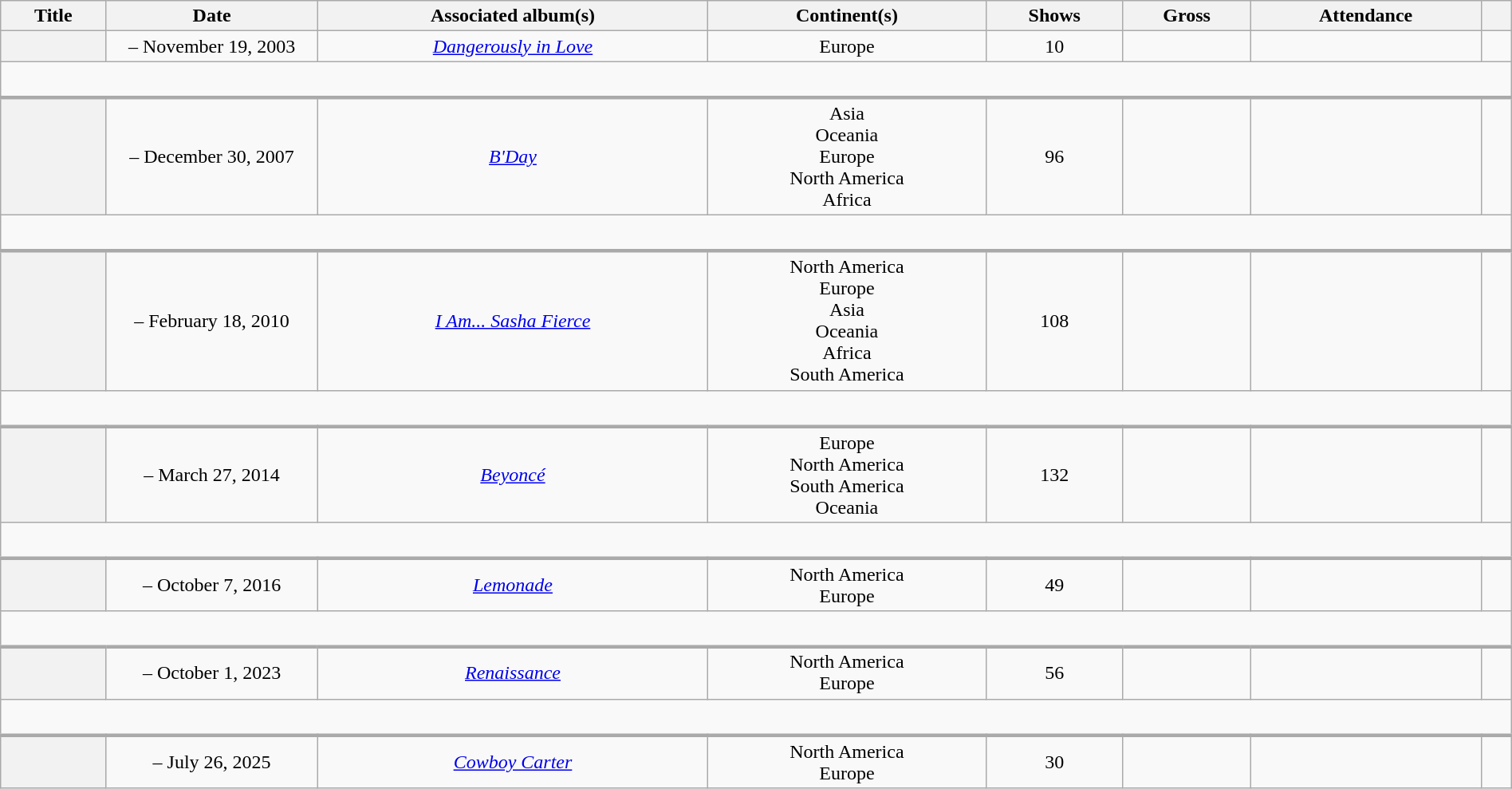<table class="wikitable sortable plainrowheaders" style="text-align:center;" width=100%>
<tr>
<th scope="col">Title</th>
<th scope="col" width=14%>Date</th>
<th scope="col">Associated album(s)</th>
<th scope="col">Continent(s)</th>
<th scope="col">Shows</th>
<th scope="col">Gross</th>
<th scope="col">Attendance</th>
<th scope="col" width=2% class="unsortable"></th>
</tr>
<tr>
<th scope="row"></th>
<td> – November 19, 2003</td>
<td><em><a href='#'>Dangerously in Love</a></em></td>
<td> Europe</td>
<td>10</td>
<td></td>
<td></td>
<td><br></td>
</tr>
<tr class="expand-child">
<td colspan="8" style="border-bottom-width:3px; padding:5px;"><br></td>
</tr>
<tr>
<th scope="row"></th>
<td> – December 30, 2007</td>
<td><em><a href='#'>B'Day</a></em></td>
<td> Asia<br>Oceania<br>Europe<br>North America<br>Africa</td>
<td>96</td>
<td></td>
<td></td>
<td><br></td>
</tr>
<tr class="expand-child">
<td colspan="8" style="border-bottom-width:3px; padding:5px;"><br></td>
</tr>
<tr>
<th scope="row"></th>
<td> – February 18, 2010</td>
<td><em><a href='#'>I Am... Sasha Fierce</a></em></td>
<td> North America<br>Europe<br>Asia<br>Oceania<br>Africa<br>South America</td>
<td>108</td>
<td></td>
<td></td>
<td><br></td>
</tr>
<tr class="expand-child">
<td colspan="8" style="border-bottom-width:3px; padding:5px;"><br></td>
</tr>
<tr>
<th scope="row"></th>
<td> – March 27, 2014</td>
<td><em><a href='#'>Beyoncé</a></em><br></td>
<td> Europe<br>North America<br>South America<br>Oceania</td>
<td>132</td>
<td></td>
<td></td>
<td><br><br></td>
</tr>
<tr class="expand-child">
<td colspan="8" style="border-bottom-width:3px; padding:5px;"><br></td>
</tr>
<tr>
<th scope="row"></th>
<td> – October 7, 2016</td>
<td><em><a href='#'>Lemonade</a></em></td>
<td> North America<br>Europe</td>
<td>49</td>
<td></td>
<td></td>
<td><br></td>
</tr>
<tr class="expand-child">
<td colspan="8" style="border-bottom-width:3px; padding:5px;"><br></td>
</tr>
<tr>
</tr>
<tr>
<th scope="row"></th>
<td> – October 1, 2023</td>
<td><em><a href='#'>Renaissance</a></em></td>
<td> North America<br>Europe</td>
<td>56</td>
<td></td>
<td></td>
<td></td>
</tr>
<tr class="expand-child">
<td colspan="8" style="border-bottom-width:3px; padding:5px;"><br></td>
</tr>
<tr>
<th scope="row"></th>
<td> – July 26, 2025</td>
<td><em><a href='#'>Cowboy Carter</a></em></td>
<td> North America<br>Europe</td>
<td>30</td>
<td></td>
<td></td>
<td></td>
</tr>
</table>
